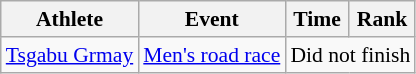<table class="wikitable" style="font-size:90%">
<tr>
<th>Athlete</th>
<th>Event</th>
<th>Time</th>
<th>Rank</th>
</tr>
<tr align=center>
<td align=left><a href='#'>Tsgabu Grmay</a></td>
<td align=left><a href='#'>Men's road race</a></td>
<td colspan=2>Did not finish</td>
</tr>
</table>
